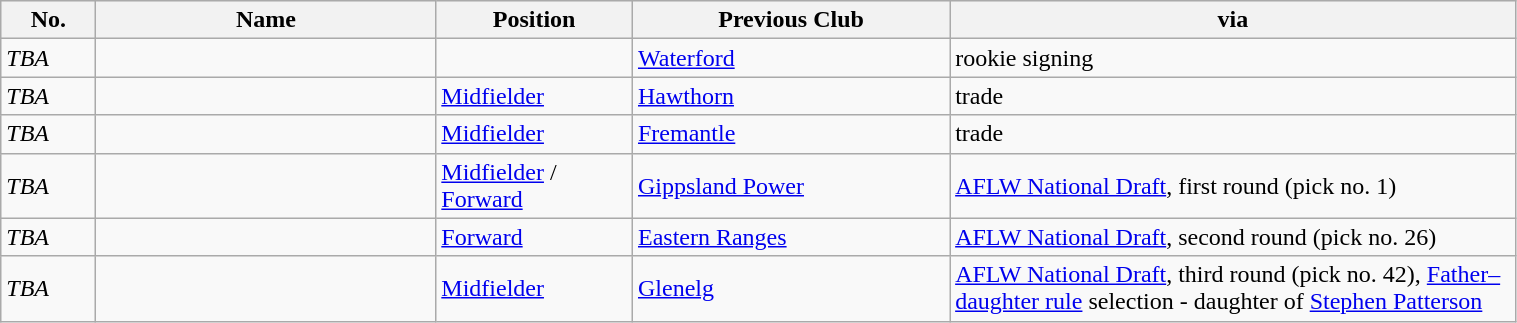<table class="wikitable sortable" style="width:80%;">
<tr style="background:#efefef;">
<th width=1%>No.</th>
<th width=6%>Name</th>
<th width=2%>Position</th>
<th width=5%>Previous Club</th>
<th width=10%>via</th>
</tr>
<tr>
<td align=left><em>TBA</em></td>
<td></td>
<td></td>
<td><a href='#'>Waterford</a></td>
<td>rookie signing</td>
</tr>
<tr>
<td align=left><em>TBA</em></td>
<td></td>
<td><a href='#'>Midfielder</a></td>
<td><a href='#'>Hawthorn</a></td>
<td>trade</td>
</tr>
<tr>
<td align=left><em>TBA</em></td>
<td></td>
<td><a href='#'>Midfielder</a></td>
<td><a href='#'>Fremantle</a></td>
<td>trade</td>
</tr>
<tr>
<td align=left><em>TBA</em></td>
<td></td>
<td><a href='#'>Midfielder</a> / <a href='#'>Forward</a></td>
<td><a href='#'>Gippsland Power</a></td>
<td><a href='#'>AFLW National Draft</a>, first round (pick no. 1)</td>
</tr>
<tr>
<td align=left><em>TBA</em></td>
<td></td>
<td><a href='#'>Forward</a></td>
<td><a href='#'>Eastern Ranges</a></td>
<td><a href='#'>AFLW National Draft</a>, second round (pick no. 26)</td>
</tr>
<tr>
<td align=left><em>TBA</em></td>
<td></td>
<td><a href='#'>Midfielder</a></td>
<td><a href='#'>Glenelg</a></td>
<td><a href='#'>AFLW National Draft</a>, third round (pick no. 42), <a href='#'>Father–daughter rule</a> selection - daughter of <a href='#'>Stephen Patterson</a></td>
</tr>
</table>
